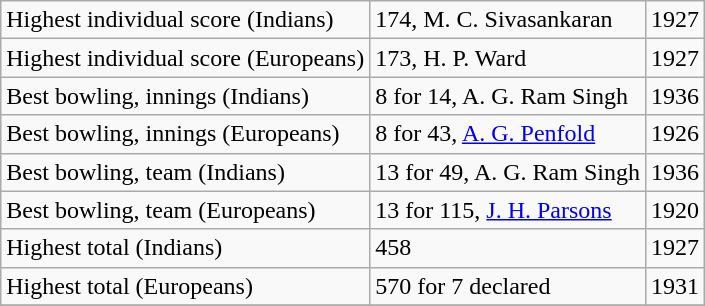<table class="wikitable">
<tr>
<td>Highest individual score (Indians)</td>
<td>174, M. C. Sivasankaran</td>
<td>1927</td>
</tr>
<tr>
<td>Highest individual score (Europeans)</td>
<td>173, H. P. Ward</td>
<td>1927</td>
</tr>
<tr>
<td>Best bowling, innings (Indians)</td>
<td>8 for 14, A. G. Ram Singh</td>
<td>1936</td>
</tr>
<tr>
<td>Best bowling, innings (Europeans)</td>
<td>8 for 43, <a href='#'>A. G. Penfold</a></td>
<td>1926</td>
</tr>
<tr>
<td>Best bowling, team (Indians)</td>
<td>13 for 49, A. G. Ram Singh</td>
<td>1936</td>
</tr>
<tr>
<td>Best bowling, team (Europeans)</td>
<td>13 for 115, <a href='#'>J. H. Parsons</a></td>
<td>1920</td>
</tr>
<tr>
<td>Highest total (Indians)</td>
<td>458</td>
<td>1927</td>
</tr>
<tr>
<td>Highest total (Europeans)</td>
<td>570 for 7 declared</td>
<td>1931</td>
</tr>
<tr>
</tr>
</table>
